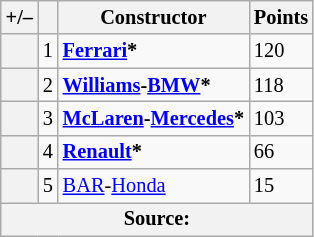<table class="wikitable" style="font-size: 85%;">
<tr>
<th scope="col">+/–</th>
<th scope="col"></th>
<th scope="col">Constructor</th>
<th scope="col">Points</th>
</tr>
<tr>
<th scope="row"></th>
<td align="center">1</td>
<td> <strong><a href='#'>Ferrari</a>*</strong></td>
<td>120</td>
</tr>
<tr>
<th scope="row"></th>
<td align="center">2</td>
<td> <strong><a href='#'>Williams</a>-<a href='#'>BMW</a>*</strong></td>
<td>118</td>
</tr>
<tr>
<th scope="row"></th>
<td align="center">3</td>
<td> <strong><a href='#'>McLaren</a>-<a href='#'>Mercedes</a>*</strong></td>
<td>103</td>
</tr>
<tr>
<th scope="row"></th>
<td align="center">4</td>
<td> <strong><a href='#'>Renault</a>*</strong></td>
<td>66</td>
</tr>
<tr>
<th scope="row"></th>
<td align="center">5</td>
<td> <a href='#'>BAR</a>-<a href='#'>Honda</a></td>
<td>15</td>
</tr>
<tr>
<th colspan=4>Source: </th>
</tr>
</table>
